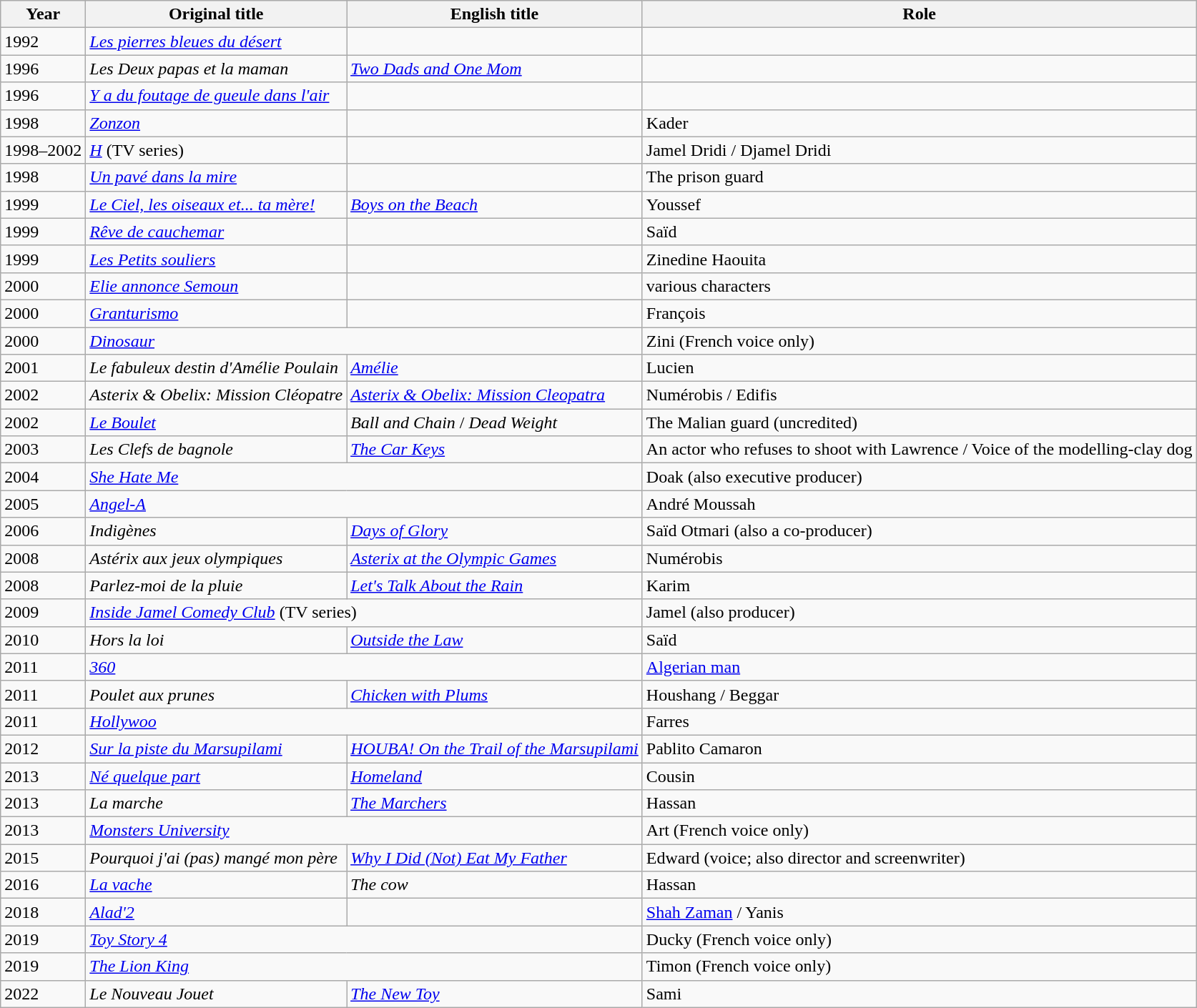<table class="wikitable">
<tr>
<th>Year</th>
<th>Original title</th>
<th>English title</th>
<th>Role</th>
</tr>
<tr>
<td>1992</td>
<td><em><a href='#'>Les pierres bleues du désert</a></em></td>
<td></td>
<td></td>
</tr>
<tr>
<td>1996</td>
<td><em>Les Deux papas et la maman</em></td>
<td><em><a href='#'>Two Dads and One Mom</a></em></td>
<td></td>
</tr>
<tr>
<td>1996</td>
<td><em><a href='#'>Y a du foutage de gueule dans l'air</a></em></td>
<td></td>
<td></td>
</tr>
<tr>
<td>1998</td>
<td><em><a href='#'>Zonzon</a></em></td>
<td></td>
<td>Kader</td>
</tr>
<tr>
<td>1998–2002</td>
<td><em><a href='#'>H</a></em> (TV series)</td>
<td></td>
<td>Jamel Dridi / Djamel Dridi</td>
</tr>
<tr>
<td>1998</td>
<td><em><a href='#'>Un pavé dans la mire</a></em></td>
<td></td>
<td>The prison guard</td>
</tr>
<tr>
<td>1999</td>
<td><em><a href='#'>Le Ciel, les oiseaux et... ta mère!</a></em></td>
<td><em><a href='#'>Boys on the Beach</a></em></td>
<td>Youssef</td>
</tr>
<tr>
<td>1999</td>
<td><em><a href='#'>Rêve de cauchemar</a></em></td>
<td></td>
<td>Saïd</td>
</tr>
<tr>
<td>1999</td>
<td><em><a href='#'>Les Petits souliers</a></em></td>
<td></td>
<td>Zinedine Haouita</td>
</tr>
<tr>
<td>2000</td>
<td><em><a href='#'>Elie annonce Semoun</a></em></td>
<td></td>
<td>various characters</td>
</tr>
<tr>
<td>2000</td>
<td><em><a href='#'>Granturismo</a></em></td>
<td></td>
<td>François</td>
</tr>
<tr>
<td>2000</td>
<td colspan="2"><em><a href='#'>Dinosaur</a></em></td>
<td>Zini (French voice only)</td>
</tr>
<tr>
<td>2001</td>
<td><em>Le fabuleux destin d'Amélie Poulain</em></td>
<td><em><a href='#'>Amélie</a></em></td>
<td>Lucien</td>
</tr>
<tr>
<td>2002</td>
<td><em>Asterix & Obelix: Mission Cléopatre</em></td>
<td><em><a href='#'>Asterix & Obelix: Mission Cleopatra</a></em></td>
<td>Numérobis / Edifis</td>
</tr>
<tr>
<td>2002</td>
<td><em><a href='#'>Le Boulet</a></em></td>
<td><em>Ball and Chain</em> / <em>Dead Weight</em></td>
<td>The Malian guard (uncredited)</td>
</tr>
<tr>
<td>2003</td>
<td><em>Les Clefs de bagnole</em></td>
<td><em><a href='#'>The Car Keys</a></em></td>
<td>An actor who refuses to shoot with Lawrence / Voice of the modelling-clay dog</td>
</tr>
<tr>
<td>2004</td>
<td colspan="2"><em><a href='#'>She Hate Me</a></em></td>
<td>Doak (also executive producer)</td>
</tr>
<tr>
<td>2005</td>
<td colspan="2"><em><a href='#'>Angel-A</a></em></td>
<td>André Moussah</td>
</tr>
<tr>
<td>2006</td>
<td><em>Indigènes</em></td>
<td><em><a href='#'>Days of Glory</a></em></td>
<td>Saïd Otmari (also a co-producer)</td>
</tr>
<tr>
<td>2008</td>
<td><em>Astérix aux jeux olympiques</em></td>
<td><em><a href='#'>Asterix at the Olympic Games</a></em></td>
<td>Numérobis</td>
</tr>
<tr>
<td>2008</td>
<td><em>Parlez-moi de la pluie</em></td>
<td><em><a href='#'>Let's Talk About the Rain</a></em></td>
<td>Karim</td>
</tr>
<tr>
<td>2009</td>
<td colspan="2"><em><a href='#'>Inside Jamel Comedy Club</a></em> (TV series)</td>
<td>Jamel (also producer)</td>
</tr>
<tr>
<td>2010</td>
<td><em>Hors la loi</em></td>
<td><em><a href='#'>Outside the Law</a></em></td>
<td>Saïd</td>
</tr>
<tr>
<td>2011</td>
<td colspan="2"><em><a href='#'>360</a></em></td>
<td><a href='#'>Algerian man</a></td>
</tr>
<tr>
<td>2011</td>
<td><em>Poulet aux prunes</em></td>
<td><em><a href='#'>Chicken with Plums</a></em></td>
<td>Houshang / Beggar</td>
</tr>
<tr>
<td>2011</td>
<td colspan="2"><em><a href='#'>Hollywoo</a></em></td>
<td>Farres</td>
</tr>
<tr>
<td>2012</td>
<td><em><a href='#'>Sur la piste du Marsupilami</a></em></td>
<td><em><a href='#'>HOUBA! On the Trail of the Marsupilami</a></em></td>
<td>Pablito Camaron</td>
</tr>
<tr>
<td>2013</td>
<td><em><a href='#'>Né quelque part</a></em></td>
<td><em><a href='#'>Homeland</a></em></td>
<td>Cousin</td>
</tr>
<tr>
<td>2013</td>
<td><em>La marche</em></td>
<td><em><a href='#'>The Marchers</a></em></td>
<td>Hassan</td>
</tr>
<tr>
<td>2013</td>
<td colspan="2"><em><a href='#'>Monsters University</a></em></td>
<td>Art (French voice only)</td>
</tr>
<tr>
<td>2015</td>
<td><em>Pourquoi j'ai (pas) mangé mon père</em></td>
<td><em><a href='#'>Why I Did (Not) Eat My Father</a></em></td>
<td>Edward (voice; also director and screenwriter)</td>
</tr>
<tr>
<td>2016</td>
<td><em><a href='#'>La vache</a></em></td>
<td><em>The cow</em></td>
<td>Hassan</td>
</tr>
<tr>
<td>2018</td>
<td><em><a href='#'>Alad'2</a></em></td>
<td></td>
<td><a href='#'>Shah Zaman</a> / Yanis</td>
</tr>
<tr>
<td>2019</td>
<td colspan="2"><em><a href='#'>Toy Story 4</a></em></td>
<td>Ducky (French voice only)</td>
</tr>
<tr>
<td>2019</td>
<td colspan="2"><em><a href='#'>The Lion King</a></em></td>
<td>Timon (French voice only)</td>
</tr>
<tr>
<td>2022</td>
<td><em>Le Nouveau Jouet</em></td>
<td><em><a href='#'>The New Toy</a></em></td>
<td>Sami</td>
</tr>
</table>
